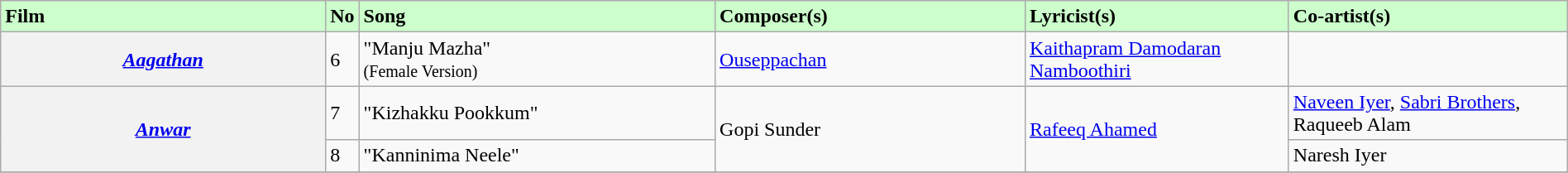<table class="wikitable plainrowheaders" width="100%" textcolor:#000;">
<tr style="background:#cfc; text-align:"center;">
<td scope="col" width=21%><strong>Film</strong></td>
<td><strong>No</strong></td>
<td scope="col" width=23%><strong>Song</strong></td>
<td scope="col" width=20%><strong>Composer(s)</strong></td>
<td scope="col" width=17%><strong>Lyricist(s)</strong></td>
<td scope="col" width=18%><strong>Co-artist(s)</strong></td>
</tr>
<tr>
<th><em><a href='#'>Aagathan</a></em></th>
<td>6</td>
<td>"Manju Mazha"<br><small>(Female Version)</small></td>
<td><a href='#'>Ouseppachan</a></td>
<td><a href='#'>Kaithapram Damodaran Namboothiri</a></td>
<td></td>
</tr>
<tr>
<th rowspan="2"><em><a href='#'>Anwar</a></em></th>
<td>7</td>
<td>"Kizhakku Pookkum"</td>
<td rowspan="2">Gopi Sunder</td>
<td rowspan="2"><a href='#'>Rafeeq Ahamed</a></td>
<td><a href='#'>Naveen Iyer</a>, <a href='#'>Sabri Brothers</a>, Raqueeb Alam</td>
</tr>
<tr>
<td>8</td>
<td>"Kanninima Neele"</td>
<td>Naresh Iyer</td>
</tr>
<tr>
</tr>
</table>
